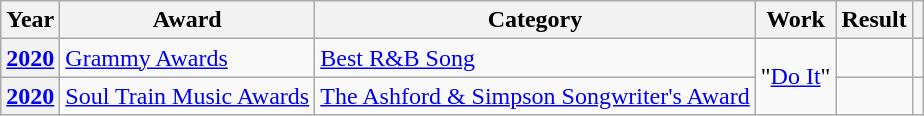<table class="wikitable sortable plainrowheaders">
<tr>
<th scope="col">Year</th>
<th scope="col">Award</th>
<th scope="col">Category</th>
<th scope="col">Work</th>
<th scope="col">Result</th>
<th scope="col" class="unsortable"></th>
</tr>
<tr>
<th scope="row"><a href='#'>2020</a></th>
<td><a href='#'>Grammy Awards</a></td>
<td><a href='#'>Best R&B Song</a></td>
<td rowspan="2">"<a href='#'>Do It</a>"</td>
<td></td>
<td style="text-align: center;"></td>
</tr>
<tr>
<th scope="row"><a href='#'>2020</a></th>
<td><a href='#'>Soul Train Music Awards</a></td>
<td><a href='#'>The Ashford & Simpson Songwriter's Award</a></td>
<td></td>
<td style="text-align: center;"></td>
</tr>
</table>
